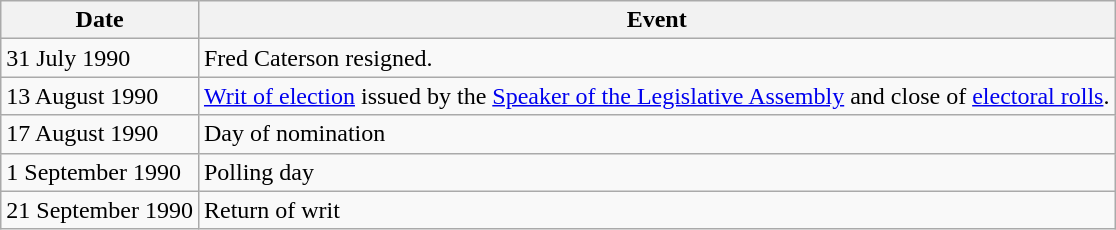<table class="wikitable">
<tr>
<th>Date</th>
<th>Event</th>
</tr>
<tr>
<td>31 July 1990</td>
<td>Fred Caterson resigned.</td>
</tr>
<tr>
<td>13 August 1990</td>
<td><a href='#'>Writ of election</a> issued by the <a href='#'>Speaker of the Legislative Assembly</a> and close of <a href='#'>electoral rolls</a>.</td>
</tr>
<tr>
<td>17 August 1990</td>
<td>Day of nomination</td>
</tr>
<tr>
<td>1 September 1990</td>
<td>Polling day</td>
</tr>
<tr>
<td>21 September 1990</td>
<td>Return of writ</td>
</tr>
</table>
